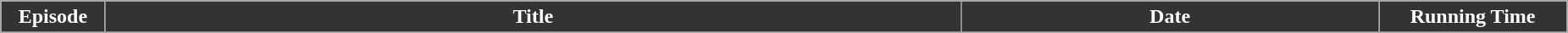<table class="wikitable plainrowheaders  mw-collapsible" style="background: #FFFFFF;" style="width:100%">
<tr>
<th scope="col" style="background:#333; color:#fff; width:5%;">Episode</th>
<th scope="col" style="background:#333; color:#fff; width:41%;">Title</th>
<th scope="col" style="background:#333; color:#fff; width:20%;">Date</th>
<th scope="col" style="background:#333; color:#fff; width:9%;">Running Time</th>
</tr>
<tr>
</tr>
</table>
